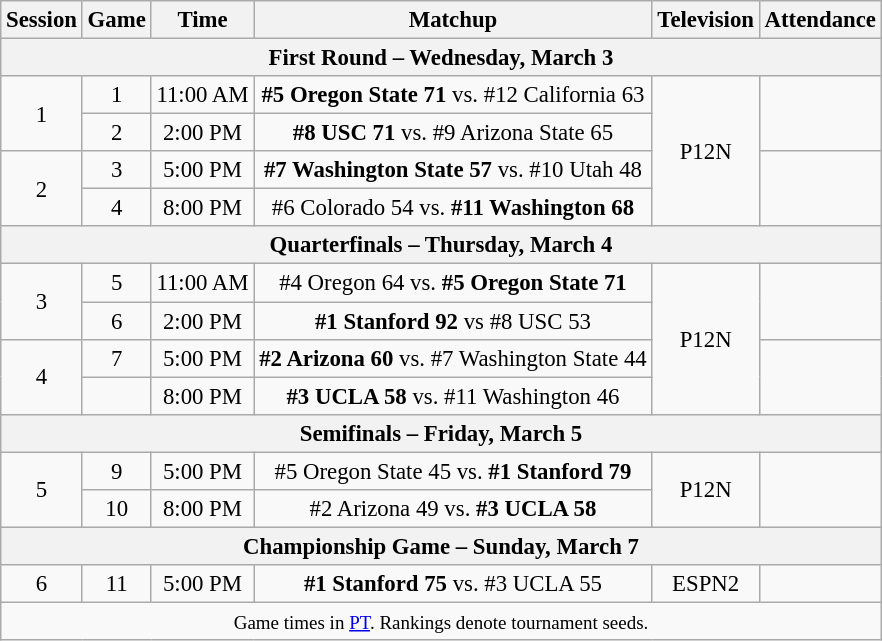<table class="wikitable" style="font-size: 95%; text-align: center">
<tr>
<th>Session</th>
<th>Game</th>
<th>Time</th>
<th>Matchup</th>
<th>Television</th>
<th>Attendance</th>
</tr>
<tr>
<th colspan=7>First Round – Wednesday, March 3</th>
</tr>
<tr>
<td rowspan=2>1</td>
<td>1</td>
<td>11:00 AM</td>
<td><strong>#5 Oregon State 71</strong> vs. #12 California 63</td>
<td rowspan=4>P12N</td>
<td rowspan=2></td>
</tr>
<tr>
<td>2</td>
<td>2:00 PM</td>
<td><strong>#8 USC 71</strong> vs. #9 Arizona State 65</td>
</tr>
<tr>
<td rowspan=2>2</td>
<td>3</td>
<td>5:00 PM</td>
<td><strong>#7 Washington State 57</strong> vs. #10 Utah 48</td>
<td rowspan=2></td>
</tr>
<tr>
<td>4</td>
<td>8:00 PM</td>
<td>#6 Colorado 54 vs. <strong>#11 Washington 68</strong></td>
</tr>
<tr>
<th colspan=7>Quarterfinals – Thursday, March 4</th>
</tr>
<tr>
<td rowspan=2>3</td>
<td>5</td>
<td>11:00 AM</td>
<td>#4 Oregon 64 vs. <strong>#5 Oregon State 71</strong></td>
<td rowspan=4>P12N</td>
<td rowspan=2></td>
</tr>
<tr>
<td>6</td>
<td>2:00 PM</td>
<td><strong>#1 Stanford 92</strong> vs #8 USC 53</td>
</tr>
<tr>
<td rowspan=2>4</td>
<td>7</td>
<td>5:00 PM</td>
<td><strong>#2 Arizona 60</strong> vs. #7 Washington State 44</td>
<td rowspan=2></td>
</tr>
<tr>
<td></td>
<td>8:00 PM</td>
<td><strong>#3 UCLA 58</strong> vs. #11 Washington 46</td>
</tr>
<tr>
<th colspan=7>Semifinals – Friday, March 5</th>
</tr>
<tr>
<td rowspan=2>5</td>
<td>9</td>
<td>5:00 PM</td>
<td>#5 Oregon State 45 vs. <strong>#1 Stanford 79</strong></td>
<td rowspan=2>P12N</td>
<td rowspan=2></td>
</tr>
<tr>
<td>10</td>
<td>8:00 PM</td>
<td>#2 Arizona 49 vs. <strong>#3 UCLA 58</strong></td>
</tr>
<tr>
<th colspan=7>Championship Game – Sunday, March 7</th>
</tr>
<tr>
<td>6</td>
<td>11</td>
<td>5:00 PM</td>
<td><strong>#1 Stanford 75</strong> vs. #3 UCLA 55</td>
<td>ESPN2</td>
<td></td>
</tr>
<tr>
<td colspan=6><small>Game times in <a href='#'>PT</a>. Rankings denote tournament seeds.</small></td>
</tr>
</table>
